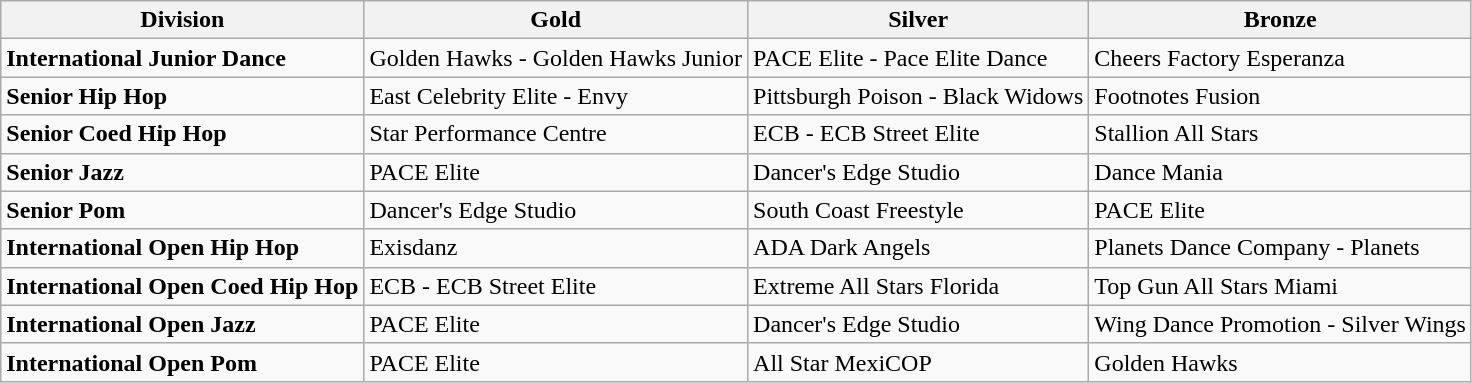<table class="wikitable">
<tr>
<th>Division</th>
<th>Gold</th>
<th>Silver</th>
<th>Bronze</th>
</tr>
<tr>
<td><strong>International Junior Dance</strong></td>
<td>Golden Hawks - Golden Hawks Junior</td>
<td>PACE Elite - Pace Elite Dance</td>
<td>Cheers Factory Esperanza</td>
</tr>
<tr>
<td><strong>Senior Hip Hop</strong></td>
<td>East Celebrity Elite - Envy</td>
<td>Pittsburgh Poison - Black Widows</td>
<td>Footnotes Fusion</td>
</tr>
<tr>
<td><strong>Senior Coed Hip Hop</strong></td>
<td>Star Performance Centre</td>
<td>ECB - ECB Street Elite</td>
<td>Stallion All Stars</td>
</tr>
<tr>
<td><strong>Senior Jazz</strong></td>
<td>PACE Elite</td>
<td>Dancer's Edge Studio</td>
<td>Dance Mania</td>
</tr>
<tr>
<td><strong>Senior Pom</strong></td>
<td>Dancer's Edge Studio</td>
<td>South Coast Freestyle</td>
<td>PACE Elite</td>
</tr>
<tr>
<td><strong>International Open Hip Hop</strong></td>
<td>Exisdanz</td>
<td>ADA Dark Angels</td>
<td>Planets Dance Company - Planets</td>
</tr>
<tr>
<td><strong>International Open Coed Hip Hop</strong></td>
<td>ECB - ECB Street Elite</td>
<td>Extreme All Stars Florida</td>
<td>Top Gun All Stars Miami</td>
</tr>
<tr>
<td><strong>International Open Jazz</strong></td>
<td>PACE Elite</td>
<td>Dancer's Edge Studio</td>
<td>Wing Dance Promotion - Silver Wings</td>
</tr>
<tr>
<td><strong>International Open Pom</strong></td>
<td>PACE Elite</td>
<td>All Star MexiCOP</td>
<td>Golden Hawks</td>
</tr>
</table>
